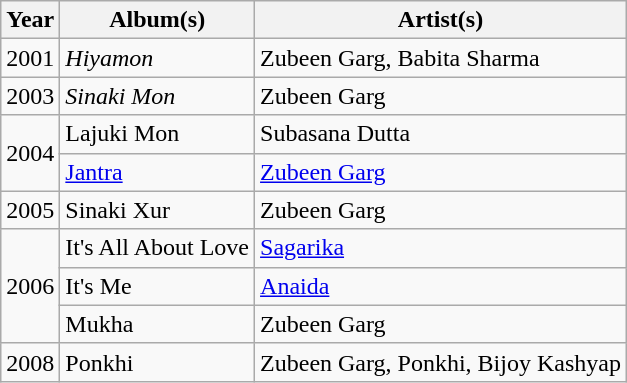<table class="wikitable">
<tr>
<th>Year</th>
<th>Album(s)</th>
<th>Artist(s)</th>
</tr>
<tr>
<td>2001</td>
<td><em>Hiyamon</em></td>
<td>Zubeen Garg, Babita Sharma</td>
</tr>
<tr>
<td>2003</td>
<td><em>Sinaki Mon</td>
<td>Zubeen Garg</td>
</tr>
<tr>
<td rowspan = "2">2004</td>
<td></em>Lajuki Mon<em></td>
<td>Subasana Dutta</td>
</tr>
<tr>
<td></em><a href='#'>Jantra</a><em></td>
<td><a href='#'>Zubeen Garg</a></td>
</tr>
<tr>
<td>2005</td>
<td></em>Sinaki Xur<em></td>
<td>Zubeen Garg</td>
</tr>
<tr>
<td rowspan = "3">2006</td>
<td></em>It's All About Love<em></td>
<td><a href='#'>Sagarika</a></td>
</tr>
<tr>
<td></em>It's Me<em></td>
<td><a href='#'>Anaida</a></td>
</tr>
<tr>
<td></em>Mukha<em></td>
<td>Zubeen Garg</td>
</tr>
<tr>
<td>2008</td>
<td>Ponkhi</td>
<td>Zubeen Garg, Ponkhi, Bijoy Kashyap</td>
</tr>
</table>
